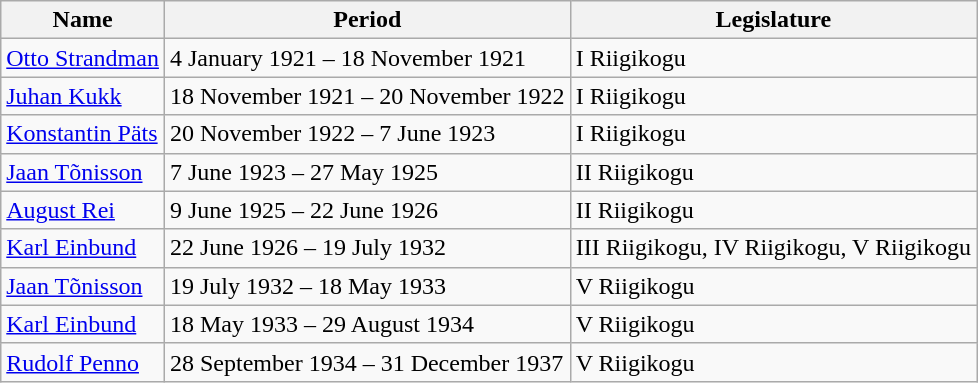<table class="wikitable">
<tr>
<th>Name</th>
<th>Period</th>
<th>Legislature</th>
</tr>
<tr>
<td><a href='#'>Otto Strandman</a></td>
<td>4 January 1921 – 18 November 1921</td>
<td>I Riigikogu</td>
</tr>
<tr>
<td><a href='#'>Juhan Kukk</a></td>
<td>18 November 1921 – 20 November 1922</td>
<td>I Riigikogu</td>
</tr>
<tr>
<td><a href='#'>Konstantin Päts</a></td>
<td>20 November 1922 – 7 June 1923</td>
<td>I Riigikogu</td>
</tr>
<tr>
<td><a href='#'>Jaan Tõnisson</a></td>
<td>7 June 1923 – 27 May 1925</td>
<td>II Riigikogu</td>
</tr>
<tr>
<td><a href='#'>August Rei</a></td>
<td>9 June 1925 – 22 June 1926</td>
<td>II Riigikogu</td>
</tr>
<tr>
<td><a href='#'>Karl Einbund</a></td>
<td>22 June 1926 – 19 July 1932</td>
<td>III Riigikogu, IV Riigikogu, V Riigikogu</td>
</tr>
<tr>
<td><a href='#'>Jaan Tõnisson</a></td>
<td>19 July 1932 – 18 May 1933</td>
<td>V Riigikogu</td>
</tr>
<tr>
<td><a href='#'>Karl Einbund</a></td>
<td>18 May 1933 – 29 August 1934</td>
<td>V Riigikogu</td>
</tr>
<tr>
<td><a href='#'>Rudolf Penno</a></td>
<td>28 September 1934 – 31 December 1937</td>
<td>V Riigikogu</td>
</tr>
</table>
